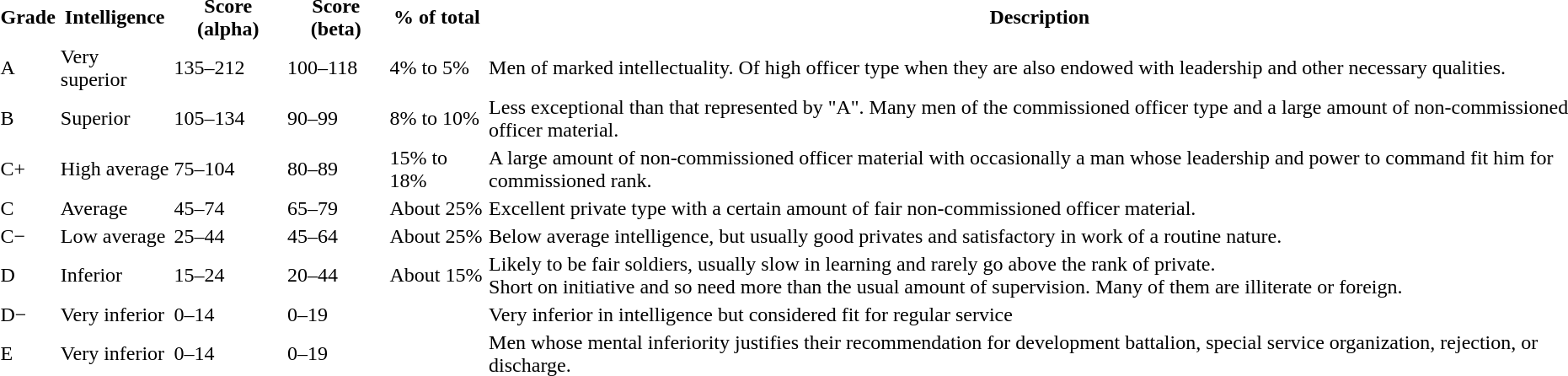<table>
<tr>
<th>Grade</th>
<th>Intelligence</th>
<th>Score (alpha)</th>
<th>Score (beta)</th>
<th>% of total</th>
<th>Description</th>
</tr>
<tr>
<td>A</td>
<td>Very superior</td>
<td>135–212</td>
<td>100–118</td>
<td>4% to 5%</td>
<td>Men of marked intellectuality. Of high officer type when they are also endowed with leadership and other necessary qualities.</td>
</tr>
<tr>
<td>B</td>
<td>Superior</td>
<td>105–134</td>
<td>90–99</td>
<td>8% to 10%</td>
<td>Less exceptional than that represented by "A". Many men of the commissioned officer type and a large amount of non-commissioned officer material.</td>
</tr>
<tr>
<td>C+</td>
<td>High average</td>
<td>75–104</td>
<td>80–89</td>
<td>15% to 18%</td>
<td>A large amount of non-commissioned officer material with occasionally a man whose leadership and power to command fit him for commissioned rank.</td>
</tr>
<tr>
<td>C</td>
<td>Average</td>
<td>45–74</td>
<td>65–79</td>
<td>About 25%</td>
<td>Excellent private type with a certain amount of fair non-commissioned officer material.</td>
</tr>
<tr>
<td>C−</td>
<td>Low average</td>
<td>25–44</td>
<td>45–64</td>
<td>About 25%</td>
<td>Below average intelligence, but usually good privates and satisfactory in work of a routine nature.</td>
</tr>
<tr>
<td>D</td>
<td>Inferior</td>
<td>15–24</td>
<td>20–44</td>
<td>About 15%</td>
<td>Likely to be fair soldiers, usually slow in learning and rarely go above the rank of private.<br>Short on initiative and so need more than the usual amount of supervision.  Many of them are illiterate or foreign.</td>
</tr>
<tr>
<td>D−</td>
<td>Very inferior</td>
<td>0–14</td>
<td>0–19</td>
<td></td>
<td>Very inferior in intelligence but considered fit for regular service</td>
</tr>
<tr>
<td>E</td>
<td>Very inferior</td>
<td>0–14</td>
<td>0–19</td>
<td></td>
<td>Men whose mental inferiority justifies their recommendation for development battalion, special service organization, rejection, or discharge.</td>
</tr>
</table>
